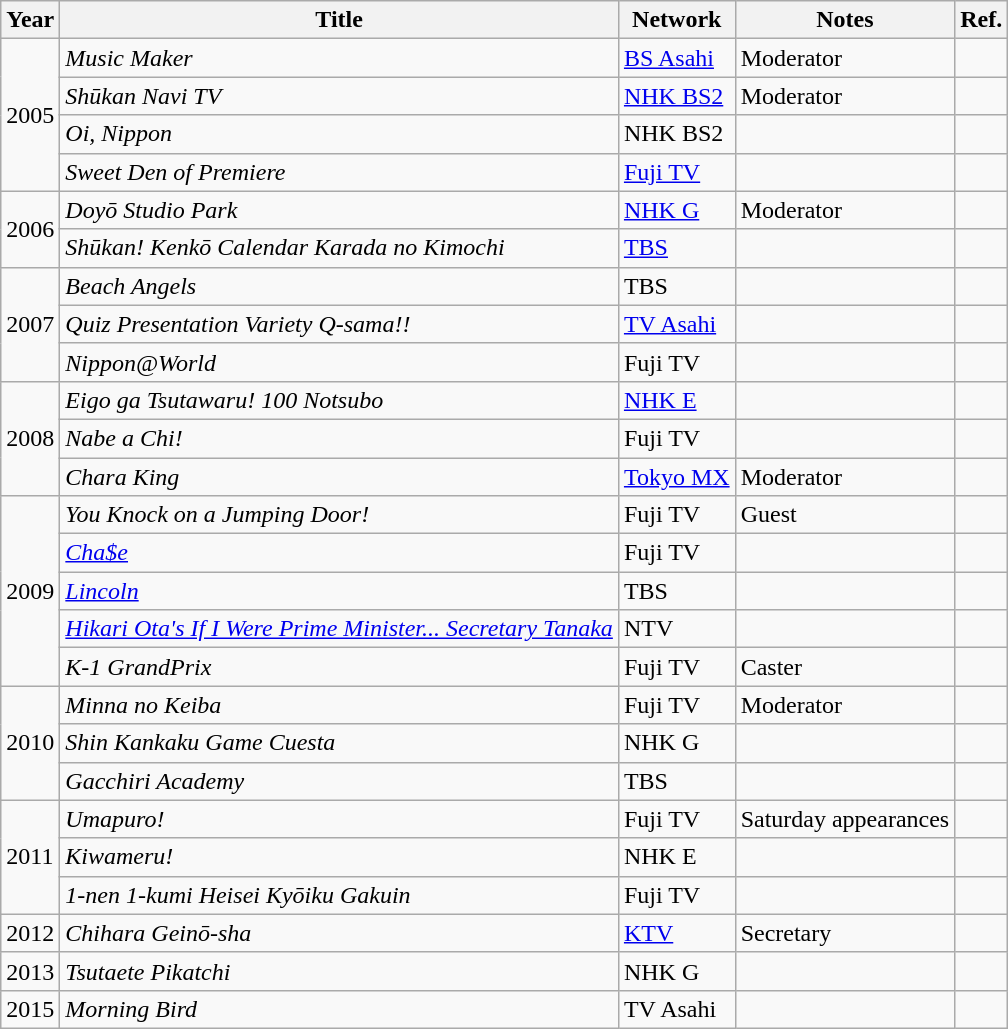<table class="wikitable">
<tr>
<th>Year</th>
<th>Title</th>
<th>Network</th>
<th>Notes</th>
<th>Ref.</th>
</tr>
<tr>
<td rowspan="4">2005</td>
<td><em>Music Maker</em></td>
<td><a href='#'>BS Asahi</a></td>
<td>Moderator</td>
<td></td>
</tr>
<tr>
<td><em>Shūkan Navi TV</em></td>
<td><a href='#'>NHK BS2</a></td>
<td>Moderator</td>
<td></td>
</tr>
<tr>
<td><em>Oi, Nippon</em></td>
<td>NHK BS2</td>
<td></td>
<td></td>
</tr>
<tr>
<td><em>Sweet Den of Premiere</em></td>
<td><a href='#'>Fuji TV</a></td>
<td></td>
<td></td>
</tr>
<tr>
<td rowspan="2">2006</td>
<td><em>Doyō Studio Park</em></td>
<td><a href='#'>NHK G</a></td>
<td>Moderator</td>
<td></td>
</tr>
<tr>
<td><em>Shūkan! Kenkō Calendar Karada no Kimochi</em></td>
<td><a href='#'>TBS</a></td>
<td></td>
<td></td>
</tr>
<tr>
<td rowspan="3">2007</td>
<td><em>Beach Angels</em></td>
<td>TBS</td>
<td></td>
<td></td>
</tr>
<tr>
<td><em>Quiz Presentation Variety Q-sama!!</em></td>
<td><a href='#'>TV Asahi</a></td>
<td></td>
<td></td>
</tr>
<tr>
<td><em>Nippon@World</em></td>
<td>Fuji TV</td>
<td></td>
<td></td>
</tr>
<tr>
<td rowspan="3">2008</td>
<td><em>Eigo ga Tsutawaru! 100 Notsubo</em></td>
<td><a href='#'>NHK E</a></td>
<td></td>
<td></td>
</tr>
<tr>
<td><em>Nabe a Chi!</em></td>
<td>Fuji TV</td>
<td></td>
<td></td>
</tr>
<tr>
<td><em>Chara King</em></td>
<td><a href='#'>Tokyo MX</a></td>
<td>Moderator</td>
<td></td>
</tr>
<tr>
<td rowspan="5">2009</td>
<td><em>You Knock on a Jumping Door!</em></td>
<td>Fuji TV</td>
<td>Guest</td>
<td></td>
</tr>
<tr>
<td><em><a href='#'>Cha$e</a></em></td>
<td>Fuji TV</td>
<td></td>
<td></td>
</tr>
<tr>
<td><em><a href='#'>Lincoln</a></em></td>
<td>TBS</td>
<td></td>
<td></td>
</tr>
<tr>
<td><em><a href='#'>Hikari Ota's If I Were Prime Minister... Secretary Tanaka</a></em></td>
<td>NTV</td>
<td></td>
<td></td>
</tr>
<tr>
<td><em>K-1 GrandPrix</em></td>
<td>Fuji TV</td>
<td>Caster</td>
<td></td>
</tr>
<tr>
<td rowspan="3">2010</td>
<td><em>Minna no Keiba</em></td>
<td>Fuji TV</td>
<td>Moderator</td>
<td></td>
</tr>
<tr>
<td><em>Shin Kankaku Game Cuesta</em></td>
<td>NHK G</td>
<td></td>
<td></td>
</tr>
<tr>
<td><em>Gacchiri Academy</em></td>
<td>TBS</td>
<td></td>
<td></td>
</tr>
<tr>
<td rowspan="3">2011</td>
<td><em>Umapuro!</em></td>
<td>Fuji TV</td>
<td>Saturday appearances</td>
<td></td>
</tr>
<tr>
<td><em>Kiwameru!</em></td>
<td>NHK E</td>
<td></td>
<td></td>
</tr>
<tr>
<td><em>1-nen 1-kumi Heisei Kyōiku Gakuin</em></td>
<td>Fuji TV</td>
<td></td>
<td></td>
</tr>
<tr>
<td>2012</td>
<td><em>Chihara Geinō-sha</em></td>
<td><a href='#'>KTV</a></td>
<td>Secretary</td>
<td></td>
</tr>
<tr>
<td>2013</td>
<td><em>Tsutaete Pikatchi</em></td>
<td>NHK G</td>
<td></td>
<td></td>
</tr>
<tr>
<td>2015</td>
<td><em>Morning Bird</em></td>
<td>TV Asahi</td>
<td></td>
<td></td>
</tr>
</table>
